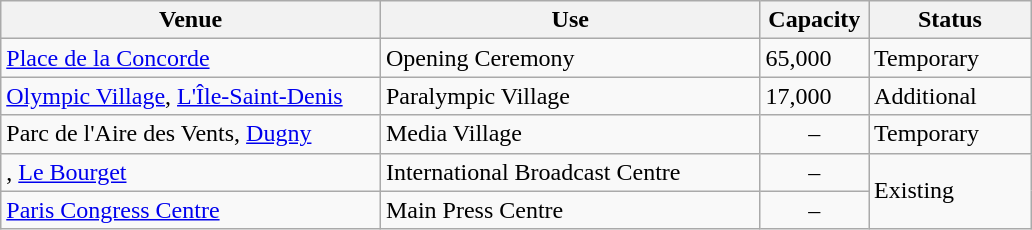<table class="wikitable sortable">
<tr>
<th scope="col" width="35%">Venue</th>
<th scope="col" width="35%">Use</th>
<th scope="col" width="10%">Capacity</th>
<th scope="col" width="15%">Status</th>
</tr>
<tr>
<td><a href='#'>Place de la Concorde</a></td>
<td>Opening Ceremony</td>
<td>65,000</td>
<td>Temporary</td>
</tr>
<tr>
<td><a href='#'>Olympic Village</a>, <a href='#'>L'Île-Saint-Denis</a></td>
<td>Paralympic Village</td>
<td>17,000</td>
<td>Additional</td>
</tr>
<tr>
<td>Parc de l'Aire des Vents, <a href='#'>Dugny</a></td>
<td>Media Village</td>
<td style="text-align:center;">–</td>
<td>Temporary</td>
</tr>
<tr>
<td>, <a href='#'>Le Bourget</a></td>
<td>International Broadcast Centre</td>
<td style="text-align:center;">–</td>
<td rowspan="2">Existing</td>
</tr>
<tr>
<td><a href='#'>Paris Congress Centre</a></td>
<td>Main Press Centre</td>
<td style="text-align:center;">–</td>
</tr>
</table>
